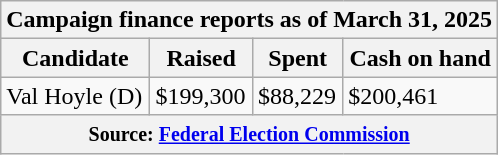<table class="wikitable sortable">
<tr>
<th colspan=4>Campaign finance reports as of March 31, 2025</th>
</tr>
<tr style="text-align:center;">
<th>Candidate</th>
<th>Raised</th>
<th>Spent</th>
<th>Cash on hand</th>
</tr>
<tr>
<td>Val Hoyle (D)</td>
<td>$199,300</td>
<td>$88,229</td>
<td>$200,461</td>
</tr>
<tr>
<th colspan="4"><small>Source: <a href='#'>Federal Election Commission</a></small></th>
</tr>
</table>
